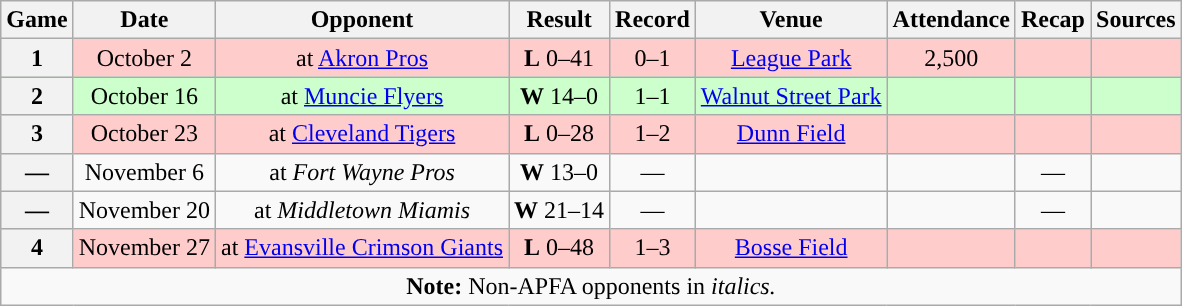<table class="wikitable" style="text-align:center">
<tr>
<th>Game</th>
<th>Date</th>
<th>Opponent</th>
<th>Result</th>
<th>Record</th>
<th>Venue</th>
<th>Attendance</th>
<th>Recap</th>
<th>Sources</th>
</tr>
<tr style="background:#fcc">
<th>1</th>
<td>October 2</td>
<td>at <a href='#'>Akron Pros</a></td>
<td><strong>L</strong> 0–41</td>
<td>0–1</td>
<td><a href='#'>League Park</a></td>
<td>2,500</td>
<td></td>
<td></td>
</tr>
<tr style="background:#cfc">
<th>2</th>
<td>October 16</td>
<td>at <a href='#'>Muncie Flyers</a></td>
<td><strong>W</strong> 14–0</td>
<td>1–1</td>
<td><a href='#'>Walnut Street Park</a></td>
<td></td>
<td></td>
<td></td>
</tr>
<tr style="background:#fcc">
<th>3</th>
<td>October 23</td>
<td>at <a href='#'>Cleveland Tigers</a></td>
<td><strong>L</strong> 0–28</td>
<td>1–2</td>
<td><a href='#'>Dunn Field</a></td>
<td></td>
<td></td>
<td></td>
</tr>
<tr>
<th>—</th>
<td>November 6</td>
<td>at <em>Fort Wayne Pros</em></td>
<td><strong>W</strong> 13–0</td>
<td>—</td>
<td></td>
<td></td>
<td>—</td>
<td></td>
</tr>
<tr>
<th>—</th>
<td>November 20</td>
<td>at <em>Middletown Miamis</em></td>
<td><strong>W</strong> 21–14</td>
<td>—</td>
<td></td>
<td></td>
<td>—</td>
<td></td>
</tr>
<tr style="background:#fcc">
<th>4</th>
<td>November 27</td>
<td>at <a href='#'>Evansville Crimson Giants</a></td>
<td><strong>L</strong> 0–48</td>
<td>1–3</td>
<td><a href='#'>Bosse Field</a></td>
<td></td>
<td></td>
<td></td>
</tr>
<tr>
<td colspan="10"><strong>Note:</strong> Non-APFA opponents in <em>italics.</em></td>
</tr>
</table>
